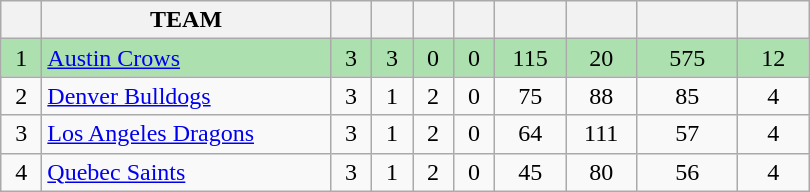<table class="wikitable" style="text-align: center;">
<tr>
<th width=20></th>
<th width=185>TEAM</th>
<th width=20></th>
<th width=20></th>
<th width=20></th>
<th width=20></th>
<th width=40></th>
<th width=40></th>
<th width=60></th>
<th width=40></th>
</tr>
<tr style="background:#ACE1AF">
<td>1</td>
<td align="left"><a href='#'>Austin Crows</a></td>
<td>3</td>
<td>3</td>
<td>0</td>
<td>0</td>
<td>115</td>
<td>20</td>
<td>575</td>
<td>12</td>
</tr>
<tr>
<td>2</td>
<td align="left"><a href='#'>Denver Bulldogs</a></td>
<td>3</td>
<td>1</td>
<td>2</td>
<td>0</td>
<td>75</td>
<td>88</td>
<td>85</td>
<td>4</td>
</tr>
<tr>
<td>3</td>
<td align="left"><a href='#'>Los Angeles Dragons</a></td>
<td>3</td>
<td>1</td>
<td>2</td>
<td>0</td>
<td>64</td>
<td>111</td>
<td>57</td>
<td>4</td>
</tr>
<tr>
<td>4</td>
<td align="left"><a href='#'>Quebec Saints</a></td>
<td>3</td>
<td>1</td>
<td>2</td>
<td>0</td>
<td>45</td>
<td>80</td>
<td>56</td>
<td>4</td>
</tr>
</table>
